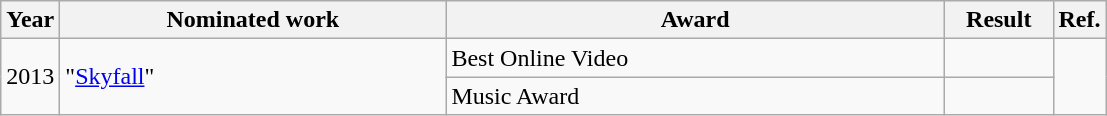<table class="wikitable">
<tr>
<th>Year</th>
<th width="250">Nominated work</th>
<th width="325">Award</th>
<th width="65">Result</th>
<th>Ref.</th>
</tr>
<tr>
<td rowspan="2">2013</td>
<td rowspan="2">"<a href='#'>Skyfall</a>"</td>
<td>Best Online Video</td>
<td></td>
<td rowspan="2"></td>
</tr>
<tr>
<td>Music Award</td>
<td></td>
</tr>
</table>
